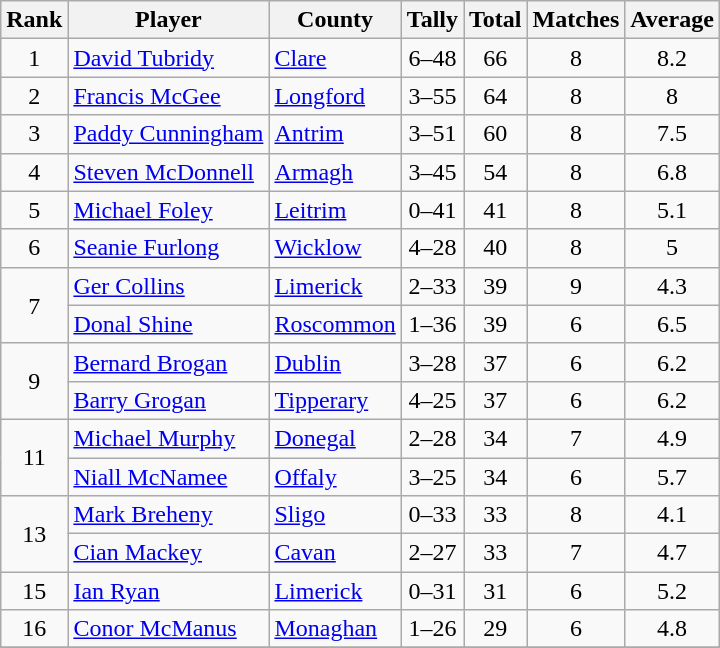<table class="wikitable sortable">
<tr>
<th>Rank</th>
<th>Player</th>
<th>County</th>
<th class="unsortable">Tally</th>
<th>Total</th>
<th>Matches</th>
<th>Average</th>
</tr>
<tr>
<td rowspan=1 align=center>1</td>
<td><a href='#'>David Tubridy</a></td>
<td> <a href='#'>Clare</a></td>
<td align=center>6–48</td>
<td align=center>66</td>
<td align=center>8</td>
<td align=center>8.2</td>
</tr>
<tr>
<td rowspan=1 align=center>2</td>
<td><a href='#'>Francis McGee</a></td>
<td> <a href='#'>Longford</a></td>
<td align=center>3–55</td>
<td align=center>64</td>
<td align=center>8</td>
<td align=center>8</td>
</tr>
<tr>
<td rowspan=1 align=center>3</td>
<td><a href='#'>Paddy Cunningham</a></td>
<td> <a href='#'>Antrim</a></td>
<td align=center>3–51</td>
<td align=center>60</td>
<td align=center>8</td>
<td align=center>7.5</td>
</tr>
<tr>
<td rowspan=1 align=center>4</td>
<td><a href='#'>Steven McDonnell</a></td>
<td> <a href='#'>Armagh</a></td>
<td align=center>3–45</td>
<td align=center>54</td>
<td align=center>8</td>
<td align=center>6.8</td>
</tr>
<tr>
<td rowspan=1 align=center>5</td>
<td><a href='#'>Michael Foley</a></td>
<td> <a href='#'>Leitrim</a></td>
<td align=center>0–41</td>
<td align=center>41</td>
<td align=center>8</td>
<td align=center>5.1</td>
</tr>
<tr>
<td rowspan=1 align=center>6</td>
<td><a href='#'>Seanie Furlong</a></td>
<td> <a href='#'>Wicklow</a></td>
<td align=center>4–28</td>
<td align=center>40</td>
<td align=center>8</td>
<td align=center>5</td>
</tr>
<tr>
<td rowspan=2 align=center>7</td>
<td><a href='#'>Ger Collins</a></td>
<td> <a href='#'>Limerick</a></td>
<td align=center>2–33</td>
<td align=center>39</td>
<td align=center>9</td>
<td align=center>4.3</td>
</tr>
<tr>
<td><a href='#'>Donal Shine</a></td>
<td> <a href='#'>Roscommon</a></td>
<td align=center>1–36</td>
<td align=center>39</td>
<td align=center>6</td>
<td align=center>6.5</td>
</tr>
<tr>
<td rowspan=2 align=center>9</td>
<td><a href='#'>Bernard Brogan</a></td>
<td> <a href='#'>Dublin</a></td>
<td align=center>3–28</td>
<td align=center>37</td>
<td align=center>6</td>
<td align=center>6.2</td>
</tr>
<tr>
<td><a href='#'>Barry Grogan</a></td>
<td> <a href='#'>Tipperary</a></td>
<td align=center>4–25</td>
<td align=center>37</td>
<td align=center>6</td>
<td align=center>6.2</td>
</tr>
<tr>
<td rowspan=2 align=center>11</td>
<td><a href='#'>Michael Murphy</a></td>
<td> <a href='#'>Donegal</a></td>
<td align=center>2–28</td>
<td align=center>34</td>
<td align=center>7</td>
<td align=center>4.9</td>
</tr>
<tr>
<td><a href='#'>Niall McNamee</a></td>
<td> <a href='#'>Offaly</a></td>
<td align=center>3–25</td>
<td align=center>34</td>
<td align=center>6</td>
<td align=center>5.7</td>
</tr>
<tr>
<td rowspan=2 align=center>13</td>
<td><a href='#'>Mark Breheny</a></td>
<td> <a href='#'>Sligo</a></td>
<td align=center>0–33</td>
<td align=center>33</td>
<td align=center>8</td>
<td align=center>4.1</td>
</tr>
<tr>
<td><a href='#'>Cian Mackey</a></td>
<td> <a href='#'>Cavan</a></td>
<td align=center>2–27</td>
<td align=center>33</td>
<td align=center>7</td>
<td align=center>4.7</td>
</tr>
<tr>
<td rowspan=1 align=center>15</td>
<td><a href='#'>Ian Ryan</a></td>
<td> <a href='#'>Limerick</a></td>
<td align=center>0–31</td>
<td align=center>31</td>
<td align=center>6</td>
<td align=center>5.2</td>
</tr>
<tr>
<td rowspan=1 align=center>16</td>
<td><a href='#'>Conor McManus</a></td>
<td> <a href='#'>Monaghan</a></td>
<td align=center>1–26</td>
<td align=center>29</td>
<td align=center>6</td>
<td align=center>4.8</td>
</tr>
<tr>
</tr>
</table>
